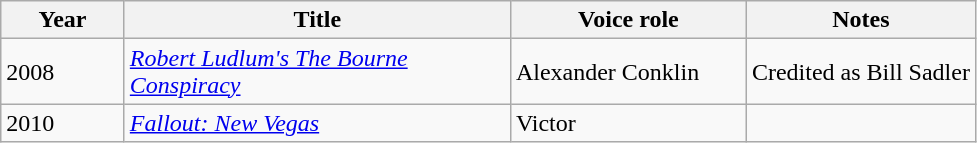<table class="wikitable sortable">
<tr>
<th style="width:75px;">Year</th>
<th style="width:250px;">Title</th>
<th style="width:150px;">Voice role</th>
<th class="unsortable">Notes</th>
</tr>
<tr>
<td>2008</td>
<td><em><a href='#'>Robert Ludlum's The Bourne Conspiracy</a></em></td>
<td>Alexander Conklin</td>
<td>Credited as Bill Sadler</td>
</tr>
<tr>
<td>2010</td>
<td><em><a href='#'>Fallout: New Vegas</a></em></td>
<td>Victor</td>
<td></td>
</tr>
</table>
